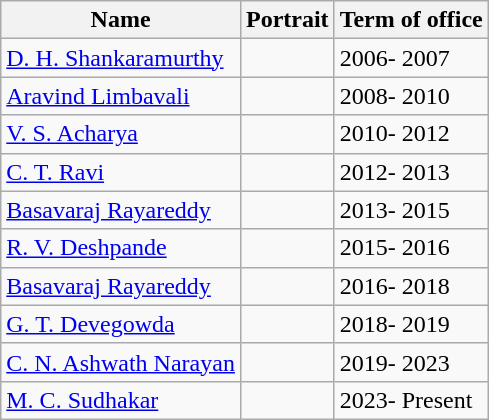<table class="wikitable">
<tr>
<th>Name</th>
<th>Portrait</th>
<th>Term of office</th>
</tr>
<tr>
<td><a href='#'>D. H. Shankaramurthy</a></td>
<td></td>
<td>2006- 2007</td>
</tr>
<tr>
<td><a href='#'>Aravind Limbavali</a></td>
<td></td>
<td>2008- 2010</td>
</tr>
<tr>
<td><a href='#'>V. S. Acharya</a></td>
<td></td>
<td>2010- 2012</td>
</tr>
<tr>
<td><a href='#'>C. T. Ravi</a></td>
<td></td>
<td>2012- 2013</td>
</tr>
<tr>
<td><a href='#'>Basavaraj Rayareddy</a></td>
<td></td>
<td>2013- 2015</td>
</tr>
<tr>
<td><a href='#'>R. V. Deshpande</a></td>
<td></td>
<td>2015- 2016</td>
</tr>
<tr>
<td><a href='#'>Basavaraj Rayareddy</a></td>
<td></td>
<td>2016- 2018</td>
</tr>
<tr>
<td><a href='#'>G. T. Devegowda</a></td>
<td></td>
<td>2018- 2019</td>
</tr>
<tr>
<td><a href='#'>C. N. Ashwath Narayan</a></td>
<td></td>
<td>2019- 2023</td>
</tr>
<tr>
<td><a href='#'>M. C. Sudhakar</a></td>
<td></td>
<td>2023- Present</td>
</tr>
</table>
